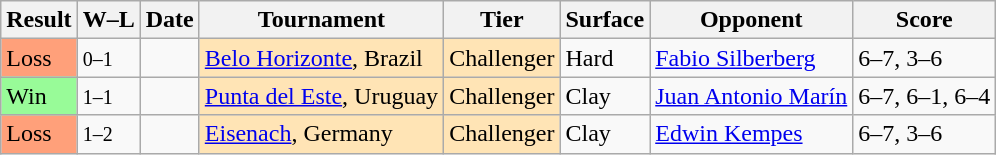<table class="sortable wikitable">
<tr>
<th>Result</th>
<th class="unsortable">W–L</th>
<th>Date</th>
<th>Tournament</th>
<th>Tier</th>
<th>Surface</th>
<th>Opponent</th>
<th class="unsortable">Score</th>
</tr>
<tr>
<td style="background:#ffa07a;">Loss</td>
<td><small>0–1</small></td>
<td></td>
<td style="background:moccasin;"><a href='#'>Belo Horizonte</a>, Brazil</td>
<td style="background:moccasin;">Challenger</td>
<td>Hard</td>
<td> <a href='#'>Fabio Silberberg</a></td>
<td>6–7, 3–6</td>
</tr>
<tr>
<td style="background:#98fb98;">Win</td>
<td><small>1–1</small></td>
<td></td>
<td style="background:moccasin;"><a href='#'>Punta del Este</a>, Uruguay</td>
<td style="background:moccasin;">Challenger</td>
<td>Clay</td>
<td> <a href='#'>Juan Antonio Marín</a></td>
<td>6–7, 6–1, 6–4</td>
</tr>
<tr>
<td style="background:#ffa07a;">Loss</td>
<td><small>1–2</small></td>
<td></td>
<td style="background:moccasin;"><a href='#'>Eisenach</a>, Germany</td>
<td style="background:moccasin;">Challenger</td>
<td>Clay</td>
<td> <a href='#'>Edwin Kempes</a></td>
<td>6–7, 3–6</td>
</tr>
</table>
